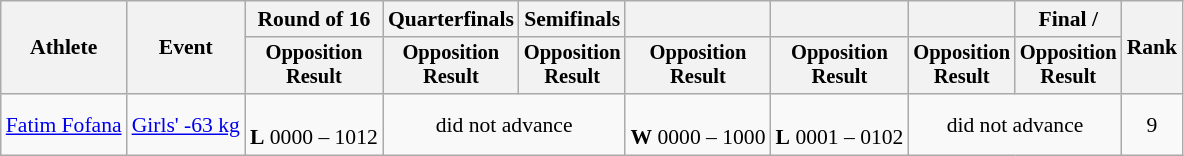<table class="wikitable" style="font-size:90%">
<tr>
<th rowspan="2">Athlete</th>
<th rowspan="2">Event</th>
<th>Round of 16</th>
<th>Quarterfinals</th>
<th>Semifinals</th>
<th></th>
<th></th>
<th></th>
<th>Final / </th>
<th rowspan=2>Rank</th>
</tr>
<tr style="font-size:95%">
<th>Opposition<br>Result</th>
<th>Opposition<br>Result</th>
<th>Opposition<br>Result</th>
<th>Opposition<br>Result</th>
<th>Opposition<br>Result</th>
<th>Opposition<br>Result</th>
<th>Opposition<br>Result</th>
</tr>
<tr align=center>
<td align=left><a href='#'>Fatim Fofana</a></td>
<td align=left><a href='#'>Girls' -63 kg</a></td>
<td><br><strong>L</strong> 0000 – 1012</td>
<td colspan=2>did not advance</td>
<td><br><strong>W</strong> 0000 – 1000</td>
<td><br><strong>L</strong> 0001 – 0102</td>
<td colspan=2>did not advance</td>
<td>9</td>
</tr>
</table>
